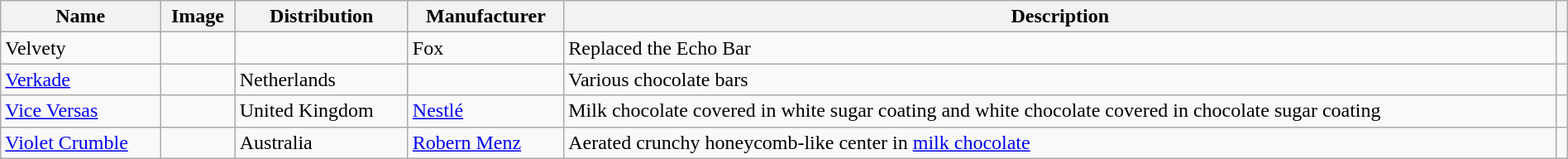<table class="wikitable sortable" style="width:100%">
<tr>
<th>Name</th>
<th class="unsortable">Image</th>
<th>Distribution</th>
<th>Manufacturer</th>
<th>Description</th>
<th></th>
</tr>
<tr>
<td>Velvety</td>
<td></td>
<td></td>
<td>Fox</td>
<td>Replaced the Echo Bar</td>
<td></td>
</tr>
<tr>
<td><a href='#'>Verkade</a></td>
<td></td>
<td>Netherlands</td>
<td></td>
<td>Various chocolate bars</td>
<td></td>
</tr>
<tr>
<td><a href='#'>Vice Versas</a></td>
<td></td>
<td>United Kingdom</td>
<td><a href='#'>Nestlé</a></td>
<td>Milk chocolate covered in white sugar coating and white chocolate covered in chocolate sugar coating</td>
<td></td>
</tr>
<tr>
<td><a href='#'>Violet Crumble</a></td>
<td></td>
<td>Australia</td>
<td><a href='#'>Robern Menz</a></td>
<td>Aerated crunchy honeycomb-like center in <a href='#'>milk chocolate</a></td>
<td></td>
</tr>
</table>
